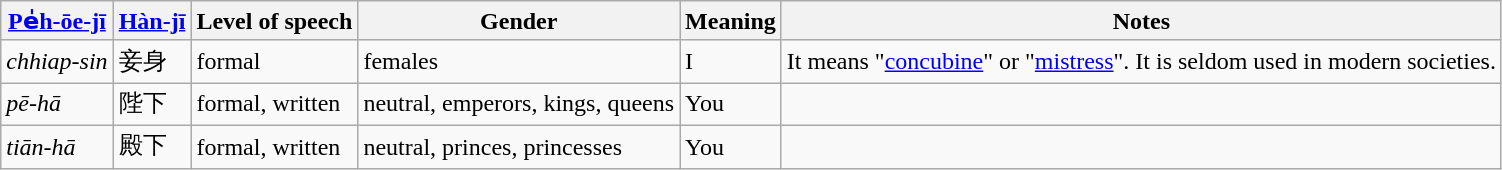<table class="wikitable">
<tr>
<th><a href='#'>Pe̍h-ōe-jī</a></th>
<th><a href='#'>Hàn-jī</a></th>
<th>Level of speech</th>
<th>Gender</th>
<th>Meaning</th>
<th>Notes</th>
</tr>
<tr>
<td><em>chhiap-sin</em></td>
<td>妾身</td>
<td>formal</td>
<td>females</td>
<td>I</td>
<td>It means "<a href='#'>concubine</a>" or "<a href='#'>mistress</a>". It is seldom used in modern societies.</td>
</tr>
<tr>
<td><em>pē-hā</em></td>
<td>陛下</td>
<td>formal, written</td>
<td>neutral, emperors, kings, queens</td>
<td>You</td>
<td></td>
</tr>
<tr>
<td><em>tiān-hā</em></td>
<td>殿下</td>
<td>formal, written</td>
<td>neutral, princes, princesses</td>
<td>You</td>
<td></td>
</tr>
</table>
